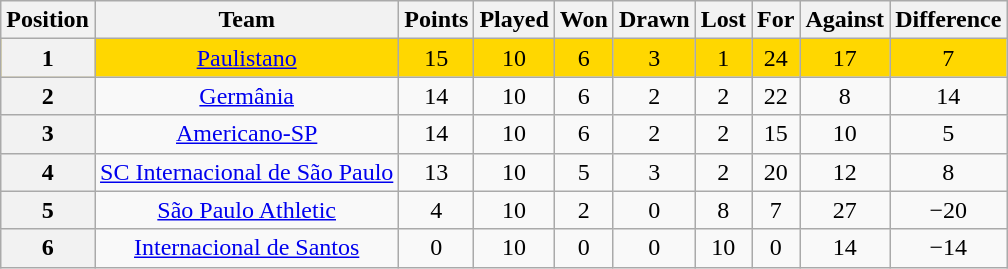<table class="wikitable" style="text-align:center">
<tr>
<th>Position</th>
<th>Team</th>
<th>Points</th>
<th>Played</th>
<th>Won</th>
<th>Drawn</th>
<th>Lost</th>
<th>For</th>
<th>Against</th>
<th>Difference</th>
</tr>
<tr style="background: gold;">
<th>1</th>
<td><a href='#'>Paulistano</a></td>
<td>15</td>
<td>10</td>
<td>6</td>
<td>3</td>
<td>1</td>
<td>24</td>
<td>17</td>
<td>7</td>
</tr>
<tr>
<th>2</th>
<td><a href='#'>Germânia</a></td>
<td>14</td>
<td>10</td>
<td>6</td>
<td>2</td>
<td>2</td>
<td>22</td>
<td>8</td>
<td>14</td>
</tr>
<tr>
<th>3</th>
<td><a href='#'>Americano-SP</a></td>
<td>14</td>
<td>10</td>
<td>6</td>
<td>2</td>
<td>2</td>
<td>15</td>
<td>10</td>
<td>5</td>
</tr>
<tr>
<th>4</th>
<td><a href='#'>SC Internacional de São Paulo</a></td>
<td>13</td>
<td>10</td>
<td>5</td>
<td>3</td>
<td>2</td>
<td>20</td>
<td>12</td>
<td>8</td>
</tr>
<tr>
<th>5</th>
<td><a href='#'>São Paulo Athletic</a></td>
<td>4</td>
<td>10</td>
<td>2</td>
<td>0</td>
<td>8</td>
<td>7</td>
<td>27</td>
<td>−20</td>
</tr>
<tr>
<th>6</th>
<td><a href='#'>Internacional de Santos</a></td>
<td>0</td>
<td>10</td>
<td>0</td>
<td>0</td>
<td>10</td>
<td>0</td>
<td>14</td>
<td>−14</td>
</tr>
</table>
